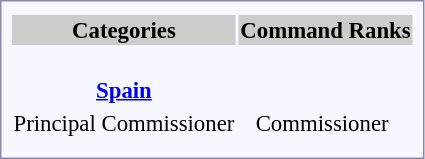<table style="border:1px solid #8888aa; background-color:#f7f8ff; padding:5px; font-size:95%; margin:0px 12px 12px 0px;">
<tr>
</tr>
<tr bgcolor="#CCCCCC">
<th><strong>Categories</strong></th>
<th colspan=5>Command Ranks</th>
</tr>
<tr>
<td align="center" rowspan=2><strong><br><a href='#'>Spain</a></strong></td>
<td align="center" colspan=1></td>
<td align="center" colspan=1></td>
</tr>
<tr rowspan="2">
</tr>
<tr align="center">
<td align="center" colspan=1>Principal Commissioner</td>
<td align="center" colspan=1>Commissioner</td>
</tr>
<tr>
<td colspan=10></td>
</tr>
<tr>
</tr>
</table>
